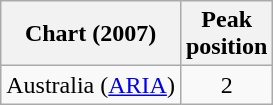<table class="wikitable sortable">
<tr>
<th>Chart (2007)</th>
<th>Peak<br>position</th>
</tr>
<tr>
<td>Australia (<a href='#'>ARIA</a>)</td>
<td align="center">2</td>
</tr>
</table>
